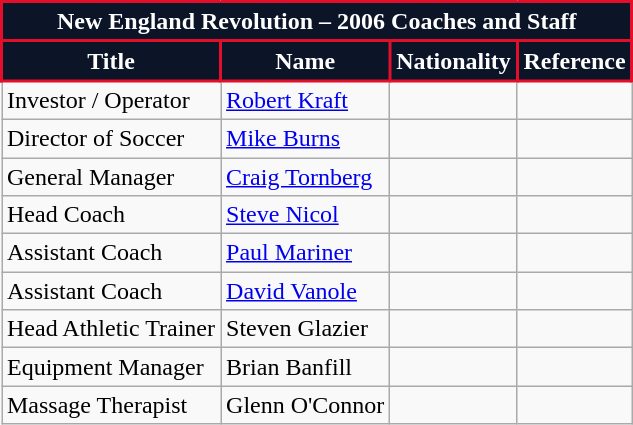<table class="wikitable">
<tr>
<th colspan="4" style="background:#0c1527; color:#fff; border:2px solid #e20e2a; text-align: center; font-weight:bold;">New England Revolution – 2006 Coaches and Staff</th>
</tr>
<tr>
<th style="background:#0c1527; color:#fff; border:2px solid #e20e2a;" scope="col">Title</th>
<th style="background:#0c1527; color:#fff; border:2px solid #e20e2a;" scope="col">Name</th>
<th style="background:#0c1527; color:#fff; border:2px solid #e20e2a;" scope="col">Nationality</th>
<th style="background:#0c1527; color:#fff; border:2px solid #e20e2a;" scope="col">Reference</th>
</tr>
<tr>
<td>Investor / Operator</td>
<td><a href='#'>Robert Kraft</a></td>
<td></td>
<td></td>
</tr>
<tr>
<td>Director of Soccer</td>
<td><a href='#'>Mike Burns</a></td>
<td></td>
<td></td>
</tr>
<tr>
<td>General Manager</td>
<td><a href='#'>Craig Tornberg</a></td>
<td></td>
<td></td>
</tr>
<tr>
<td>Head Coach</td>
<td><a href='#'>Steve Nicol</a></td>
<td></td>
<td></td>
</tr>
<tr>
<td>Assistant Coach</td>
<td><a href='#'>Paul Mariner</a></td>
<td></td>
<td></td>
</tr>
<tr>
<td>Assistant Coach</td>
<td><a href='#'>David Vanole</a></td>
<td></td>
<td></td>
</tr>
<tr>
<td>Head Athletic Trainer</td>
<td>Steven Glazier</td>
<td></td>
<td></td>
</tr>
<tr>
<td>Equipment Manager</td>
<td>Brian Banfill</td>
<td></td>
<td></td>
</tr>
<tr>
<td>Massage Therapist</td>
<td>Glenn O'Connor</td>
<td></td>
<td></td>
</tr>
</table>
